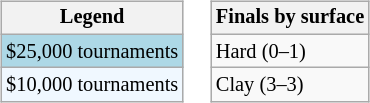<table>
<tr valign=top>
<td><br><table class=wikitable style="font-size:85%">
<tr>
<th>Legend</th>
</tr>
<tr style="background:lightblue;">
<td>$25,000 tournaments</td>
</tr>
<tr style="background:#f0f8ff;">
<td>$10,000 tournaments</td>
</tr>
</table>
</td>
<td><br><table class=wikitable style="font-size:85%">
<tr>
<th>Finals by surface</th>
</tr>
<tr>
<td>Hard (0–1)</td>
</tr>
<tr>
<td>Clay (3–3)</td>
</tr>
</table>
</td>
</tr>
</table>
